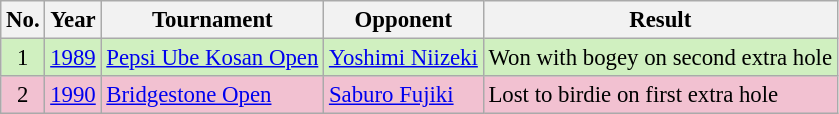<table class="wikitable" style="font-size:95%;">
<tr>
<th>No.</th>
<th>Year</th>
<th>Tournament</th>
<th>Opponent</th>
<th>Result</th>
</tr>
<tr style="background:#D0F0C0;">
<td align=center>1</td>
<td><a href='#'>1989</a></td>
<td><a href='#'>Pepsi Ube Kosan Open</a></td>
<td> <a href='#'>Yoshimi Niizeki</a></td>
<td>Won with bogey on second extra hole</td>
</tr>
<tr style="background:#F2C1D1;">
<td align=center>2</td>
<td><a href='#'>1990</a></td>
<td><a href='#'>Bridgestone Open</a></td>
<td> <a href='#'>Saburo Fujiki</a></td>
<td>Lost to birdie on first extra hole</td>
</tr>
</table>
